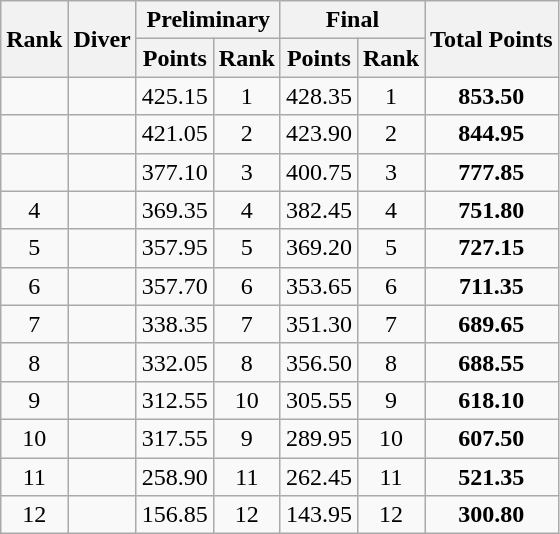<table class="wikitable sortable" style="text-align:center">
<tr>
<th rowspan=2>Rank</th>
<th rowspan=2>Diver</th>
<th colspan=2>Preliminary</th>
<th colspan=2>Final</th>
<th rowspan=2>Total Points</th>
</tr>
<tr>
<th>Points</th>
<th>Rank</th>
<th>Points</th>
<th>Rank</th>
</tr>
<tr>
<td></td>
<td align=left></td>
<td>425.15</td>
<td>1</td>
<td>428.35</td>
<td>1</td>
<td><strong>853.50</strong></td>
</tr>
<tr>
<td></td>
<td align=left></td>
<td>421.05</td>
<td>2</td>
<td>423.90</td>
<td>2</td>
<td><strong>844.95</strong></td>
</tr>
<tr>
<td></td>
<td align=left></td>
<td>377.10</td>
<td>3</td>
<td>400.75</td>
<td>3</td>
<td><strong>777.85</strong></td>
</tr>
<tr>
<td>4</td>
<td align=left></td>
<td>369.35</td>
<td>4</td>
<td>382.45</td>
<td>4</td>
<td><strong>751.80</strong></td>
</tr>
<tr>
<td>5</td>
<td align=left></td>
<td>357.95</td>
<td>5</td>
<td>369.20</td>
<td>5</td>
<td><strong>727.15</strong></td>
</tr>
<tr>
<td>6</td>
<td align=left></td>
<td>357.70</td>
<td>6</td>
<td>353.65</td>
<td>6</td>
<td><strong>711.35</strong></td>
</tr>
<tr>
<td>7</td>
<td align=left></td>
<td>338.35</td>
<td>7</td>
<td>351.30</td>
<td>7</td>
<td><strong>689.65</strong></td>
</tr>
<tr>
<td>8</td>
<td align=left></td>
<td>332.05</td>
<td>8</td>
<td>356.50</td>
<td>8</td>
<td><strong>688.55</strong></td>
</tr>
<tr>
<td>9</td>
<td align=left></td>
<td>312.55</td>
<td>10</td>
<td>305.55</td>
<td>9</td>
<td><strong>618.10</strong></td>
</tr>
<tr>
<td>10</td>
<td align=left></td>
<td>317.55</td>
<td>9</td>
<td>289.95</td>
<td>10</td>
<td><strong>607.50</strong></td>
</tr>
<tr>
<td>11</td>
<td align=left></td>
<td>258.90</td>
<td>11</td>
<td>262.45</td>
<td>11</td>
<td><strong>521.35</strong></td>
</tr>
<tr>
<td>12</td>
<td align=left></td>
<td>156.85</td>
<td>12</td>
<td>143.95</td>
<td>12</td>
<td><strong>300.80</strong></td>
</tr>
</table>
